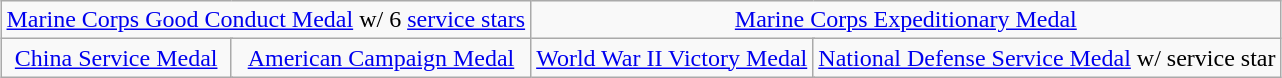<table class="wikitable" style="margin:1em auto; text-align:center;">
<tr>
<td colspan="8"><a href='#'>Marine Corps Good Conduct Medal</a> w/ 6 <a href='#'>service stars</a></td>
<td colspan="8"><a href='#'>Marine Corps Expeditionary Medal</a></td>
</tr>
<tr>
<td colspan="4"><a href='#'>China Service Medal</a></td>
<td colspan="4"><a href='#'>American Campaign Medal</a></td>
<td colspan="4"><a href='#'>World War II Victory Medal</a></td>
<td colspan="4"><a href='#'>National Defense Service Medal</a> w/ service star</td>
</tr>
</table>
